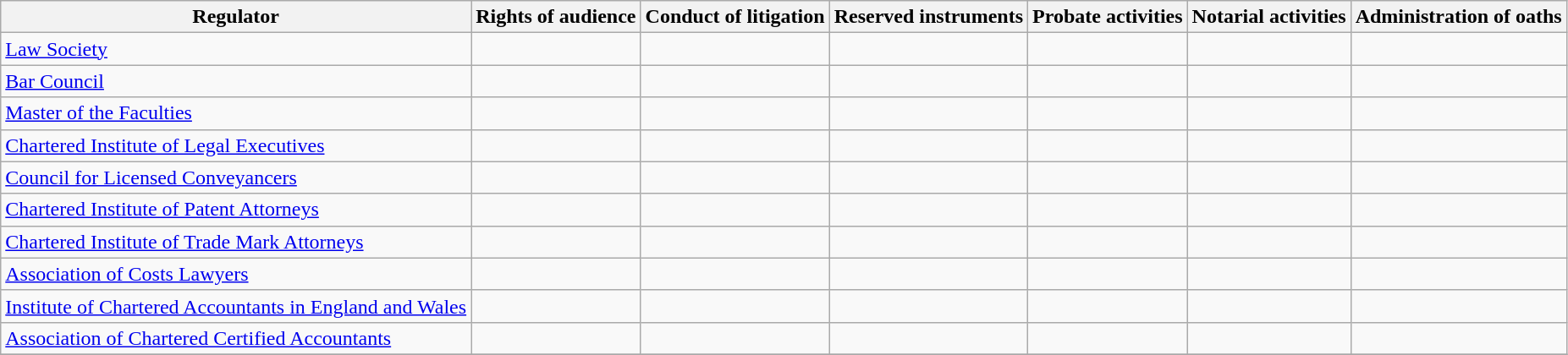<table class="wikitable">
<tr>
<th>Regulator</th>
<th>Rights of audience</th>
<th>Conduct of litigation</th>
<th>Reserved instruments</th>
<th>Probate activities</th>
<th>Notarial activities</th>
<th>Administration of oaths</th>
</tr>
<tr>
<td><a href='#'>Law Society</a></td>
<td></td>
<td></td>
<td></td>
<td></td>
<td></td>
<td></td>
</tr>
<tr>
<td><a href='#'>Bar Council</a></td>
<td></td>
<td></td>
<td></td>
<td></td>
<td></td>
<td></td>
</tr>
<tr>
<td><a href='#'>Master of the Faculties</a></td>
<td></td>
<td></td>
<td></td>
<td></td>
<td></td>
<td></td>
</tr>
<tr>
<td><a href='#'>Chartered Institute of Legal Executives</a></td>
<td></td>
<td></td>
<td></td>
<td></td>
<td></td>
<td></td>
</tr>
<tr>
<td><a href='#'>Council for Licensed Conveyancers</a></td>
<td></td>
<td></td>
<td></td>
<td></td>
<td></td>
<td></td>
</tr>
<tr>
<td><a href='#'>Chartered Institute of Patent Attorneys</a></td>
<td></td>
<td></td>
<td></td>
<td></td>
<td></td>
<td></td>
</tr>
<tr>
<td><a href='#'>Chartered Institute of Trade Mark Attorneys</a></td>
<td></td>
<td></td>
<td></td>
<td></td>
<td></td>
<td></td>
</tr>
<tr>
<td><a href='#'>Association of Costs Lawyers</a></td>
<td></td>
<td></td>
<td></td>
<td></td>
<td></td>
<td></td>
</tr>
<tr>
<td><a href='#'>Institute of Chartered Accountants in England and Wales</a></td>
<td></td>
<td></td>
<td></td>
<td></td>
<td></td>
<td></td>
</tr>
<tr>
<td><a href='#'>Association of Chartered Certified Accountants</a></td>
<td></td>
<td></td>
<td></td>
<td></td>
<td></td>
<td></td>
</tr>
<tr>
</tr>
</table>
